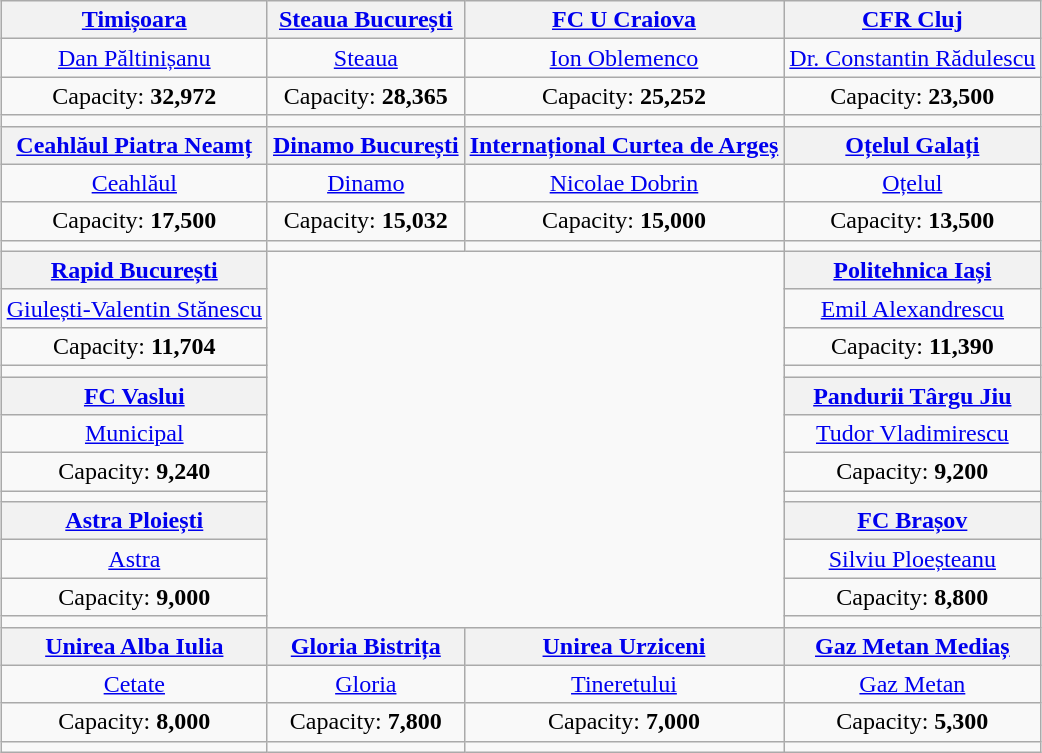<table class="wikitable" style="text-align:center; margin:0.5em auto;">
<tr>
<th><a href='#'>Timișoara</a></th>
<th><a href='#'>Steaua București</a></th>
<th><a href='#'>FC U Craiova</a></th>
<th><a href='#'>CFR Cluj</a></th>
</tr>
<tr>
<td><a href='#'>Dan Păltinișanu</a></td>
<td><a href='#'>Steaua</a></td>
<td><a href='#'>Ion Oblemenco</a></td>
<td><a href='#'>Dr. Constantin Rădulescu</a></td>
</tr>
<tr>
<td>Capacity: <strong>32,972</strong></td>
<td>Capacity: <strong>28,365</strong></td>
<td>Capacity: <strong>25,252</strong></td>
<td>Capacity: <strong>23,500</strong></td>
</tr>
<tr>
<td></td>
<td></td>
<td></td>
<td></td>
</tr>
<tr>
<th><a href='#'>Ceahlăul Piatra Neamț</a></th>
<th><a href='#'>Dinamo București</a></th>
<th><a href='#'>Internațional Curtea de Argeș</a></th>
<th><a href='#'>Oțelul Galați</a></th>
</tr>
<tr>
<td><a href='#'>Ceahlăul</a></td>
<td><a href='#'>Dinamo</a></td>
<td><a href='#'>Nicolae Dobrin</a></td>
<td><a href='#'>Oțelul</a></td>
</tr>
<tr>
<td>Capacity: <strong>17,500</strong></td>
<td>Capacity: <strong>15,032</strong></td>
<td>Capacity: <strong>15,000</strong></td>
<td>Capacity: <strong>13,500</strong></td>
</tr>
<tr>
<td></td>
<td></td>
<td></td>
<td></td>
</tr>
<tr>
<th><a href='#'>Rapid București</a></th>
<td colspan="2" rowspan="12"><br>
</td>
<th><a href='#'>Politehnica Iași</a></th>
</tr>
<tr>
<td><a href='#'>Giulești-Valentin Stănescu</a></td>
<td><a href='#'>Emil Alexandrescu</a></td>
</tr>
<tr>
<td>Capacity: <strong>11,704</strong></td>
<td>Capacity: <strong>11,390</strong></td>
</tr>
<tr>
<td></td>
<td></td>
</tr>
<tr>
<th><a href='#'>FC Vaslui</a></th>
<th><a href='#'>Pandurii Târgu Jiu</a></th>
</tr>
<tr>
<td><a href='#'>Municipal</a></td>
<td><a href='#'>Tudor Vladimirescu</a></td>
</tr>
<tr>
<td>Capacity: <strong>9,240</strong></td>
<td>Capacity: <strong>9,200</strong></td>
</tr>
<tr>
<td></td>
<td></td>
</tr>
<tr>
<th><a href='#'>Astra Ploiești</a></th>
<th><a href='#'>FC Brașov</a></th>
</tr>
<tr>
<td><a href='#'>Astra</a></td>
<td><a href='#'>Silviu Ploeșteanu</a></td>
</tr>
<tr>
<td>Capacity: <strong>9,000</strong></td>
<td>Capacity: <strong>8,800</strong></td>
</tr>
<tr>
<td></td>
<td></td>
</tr>
<tr>
<th><a href='#'>Unirea Alba Iulia</a></th>
<th><a href='#'>Gloria Bistrița</a></th>
<th><a href='#'>Unirea Urziceni</a></th>
<th><a href='#'>Gaz Metan Mediaș</a></th>
</tr>
<tr>
<td><a href='#'>Cetate</a></td>
<td><a href='#'>Gloria</a></td>
<td><a href='#'>Tineretului</a></td>
<td><a href='#'>Gaz Metan</a></td>
</tr>
<tr>
<td>Capacity: <strong>8,000</strong></td>
<td>Capacity: <strong>7,800</strong></td>
<td>Capacity: <strong>7,000</strong></td>
<td>Capacity: <strong>5,300</strong></td>
</tr>
<tr>
<td></td>
<td></td>
<td></td>
<td></td>
</tr>
</table>
